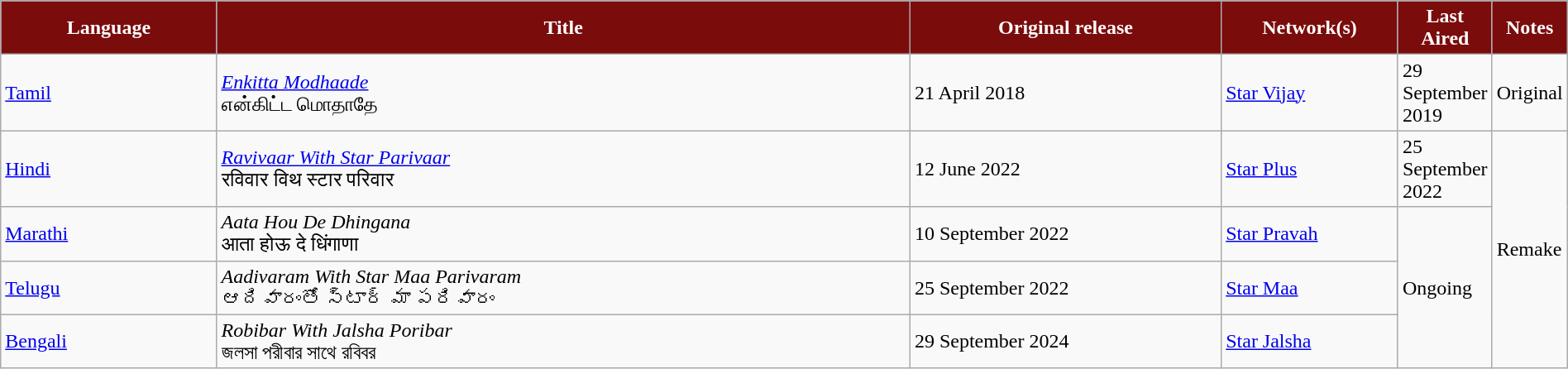<table class="wikitable" style="width: 100%; margin-right: 0;">
<tr style="color:white">
<th style="background:#7b0c0c; width:15%;">Language</th>
<th style="background:#7b0c0c; width:50%;">Title</th>
<th style="background:#7b0c0c; width:22%;">Original release</th>
<th style="background:#7b0c0c; width:12%;">Network(s)</th>
<th style="background:#7b0c0c; width:18%;">Last Aired</th>
<th style="background:#7b0c0c; width:27%;">Notes</th>
</tr>
<tr>
<td><a href='#'>Tamil</a></td>
<td><em><a href='#'>Enkitta Modhaade</a></em> <br> என்கிட்ட மொதாதே</td>
<td>21 April 2018</td>
<td><a href='#'>Star Vijay</a></td>
<td>29 September 2019</td>
<td>Original</td>
</tr>
<tr>
<td><a href='#'>Hindi</a></td>
<td><em><a href='#'>Ravivaar With Star Parivaar</a></em> <br> रविवार विथ स्टार परिवार</td>
<td>12 June 2022</td>
<td><a href='#'>Star Plus</a></td>
<td>25 September 2022</td>
<td rowspan="4">Remake</td>
</tr>
<tr>
<td><a href='#'>Marathi</a></td>
<td><em>Aata Hou De Dhingana</em> <br> आता होऊ दे धिंगाणा</td>
<td>10 September 2022</td>
<td><a href='#'>Star Pravah</a></td>
<td rowspan="3">Ongoing</td>
</tr>
<tr>
<td><a href='#'>Telugu</a></td>
<td><em>Aadivaram With Star Maa Parivaram</em> <br> ఆదివారంతో స్టార్ మా పరివారం</td>
<td>25 September 2022</td>
<td><a href='#'>Star Maa</a></td>
</tr>
<tr>
<td><a href='#'>Bengali</a></td>
<td><em>Robibar With Jalsha Poribar</em> <br> জলসা পরীবার সাথে রবিবর</td>
<td>29 September 2024</td>
<td><a href='#'>Star Jalsha</a></td>
</tr>
</table>
